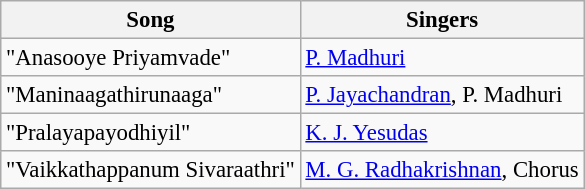<table class="wikitable" style="font-size:95%;">
<tr>
<th>Song</th>
<th>Singers</th>
</tr>
<tr>
<td>"Anasooye Priyamvade"</td>
<td><a href='#'>P. Madhuri</a></td>
</tr>
<tr>
<td>"Maninaagathirunaaga"</td>
<td><a href='#'>P. Jayachandran</a>, P. Madhuri</td>
</tr>
<tr>
<td>"Pralayapayodhiyil"</td>
<td><a href='#'>K. J. Yesudas</a></td>
</tr>
<tr>
<td>"Vaikkathappanum Sivaraathri"</td>
<td><a href='#'>M. G. Radhakrishnan</a>, Chorus</td>
</tr>
</table>
